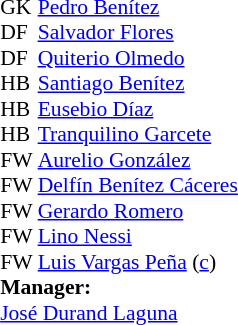<table style="font-size:90%; margin:0.2em auto;" cellspacing="0" cellpadding="0">
<tr>
<th width="25"></th>
</tr>
<tr>
<td>GK</td>
<td><a href='#'>Pedro Benítez</a></td>
</tr>
<tr>
<td>DF</td>
<td><a href='#'>Salvador Flores</a></td>
</tr>
<tr>
<td>DF</td>
<td><a href='#'>Quiterio Olmedo</a></td>
</tr>
<tr>
<td>HB</td>
<td><a href='#'>Santiago Benítez</a></td>
</tr>
<tr>
<td>HB</td>
<td><a href='#'>Eusebio Díaz</a></td>
</tr>
<tr>
<td>HB</td>
<td><a href='#'>Tranquilino Garcete</a></td>
</tr>
<tr>
<td>FW</td>
<td><a href='#'>Aurelio González</a></td>
</tr>
<tr>
<td>FW</td>
<td><a href='#'>Delfín Benítez Cáceres</a></td>
</tr>
<tr>
<td>FW</td>
<td><a href='#'>Gerardo Romero</a></td>
</tr>
<tr>
<td>FW</td>
<td><a href='#'>Lino Nessi</a></td>
</tr>
<tr>
<td>FW</td>
<td><a href='#'>Luis Vargas Peña</a> (<a href='#'>c</a>)</td>
</tr>
<tr>
<td colspan=3><strong>Manager:</strong></td>
</tr>
<tr>
<td colspan=4> <a href='#'>José Durand Laguna</a></td>
</tr>
</table>
